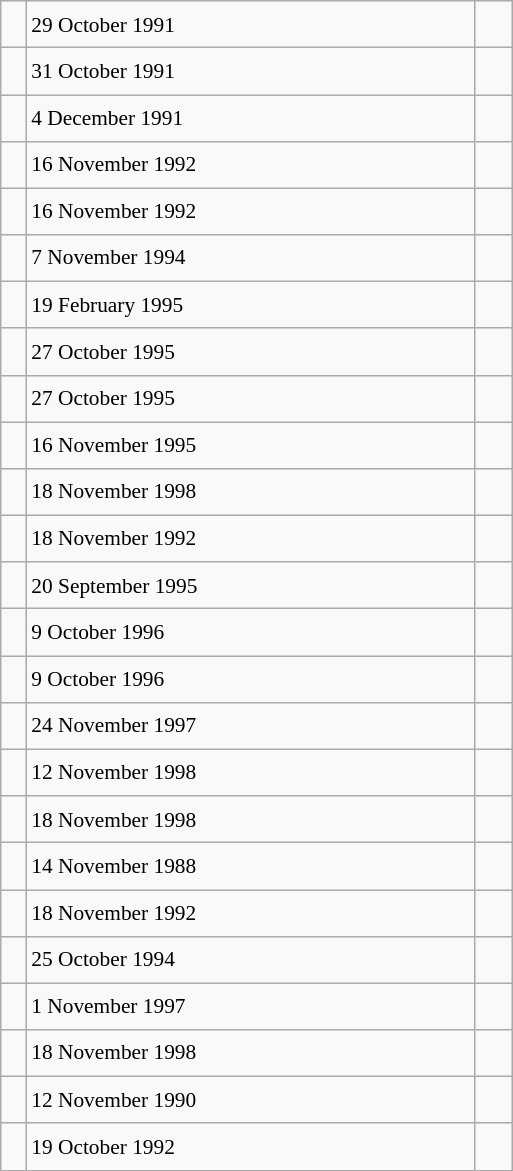<table class="wikitable" style="font-size: 89%; float: left; width: 24em; margin-right: 1em; line-height: 1.65em">
<tr>
<td></td>
<td>29 October 1991</td>
<td><small></small> </td>
</tr>
<tr>
<td></td>
<td>31 October 1991</td>
<td><small></small> </td>
</tr>
<tr>
<td></td>
<td>4 December 1991</td>
<td><small></small> </td>
</tr>
<tr>
<td></td>
<td>16 November 1992</td>
<td><small></small> </td>
</tr>
<tr>
<td></td>
<td>16 November 1992</td>
<td><small></small> </td>
</tr>
<tr>
<td></td>
<td>7 November 1994</td>
<td><small></small> </td>
</tr>
<tr>
<td></td>
<td>19 February 1995</td>
<td><small></small> </td>
</tr>
<tr>
<td></td>
<td>27 October 1995</td>
<td><small></small> </td>
</tr>
<tr>
<td></td>
<td>27 October 1995</td>
<td><small></small> </td>
</tr>
<tr>
<td></td>
<td>16 November 1995</td>
<td><small></small> </td>
</tr>
<tr>
<td></td>
<td>18 November 1998</td>
<td><small></small> </td>
</tr>
<tr>
<td></td>
<td>18 November 1992</td>
<td><small></small> </td>
</tr>
<tr>
<td></td>
<td>20 September 1995</td>
<td><small></small> </td>
</tr>
<tr>
<td></td>
<td>9 October 1996</td>
<td><small></small> </td>
</tr>
<tr>
<td></td>
<td>9 October 1996</td>
<td><small></small> </td>
</tr>
<tr>
<td></td>
<td>24 November 1997</td>
<td><small></small> </td>
</tr>
<tr>
<td></td>
<td>12 November 1998</td>
<td><small></small> </td>
</tr>
<tr>
<td></td>
<td>18 November 1998</td>
<td><small></small> </td>
</tr>
<tr>
<td></td>
<td>14 November 1988</td>
<td><small></small> </td>
</tr>
<tr>
<td></td>
<td>18 November 1992</td>
<td><small></small> </td>
</tr>
<tr>
<td></td>
<td>25 October 1994</td>
<td><small></small> </td>
</tr>
<tr>
<td></td>
<td>1 November 1997</td>
<td><small></small> </td>
</tr>
<tr>
<td></td>
<td>18 November 1998</td>
<td><small></small> </td>
</tr>
<tr>
<td></td>
<td>12 November 1990</td>
<td><small></small> </td>
</tr>
<tr>
<td></td>
<td>19 October 1992</td>
<td><small></small> </td>
</tr>
</table>
